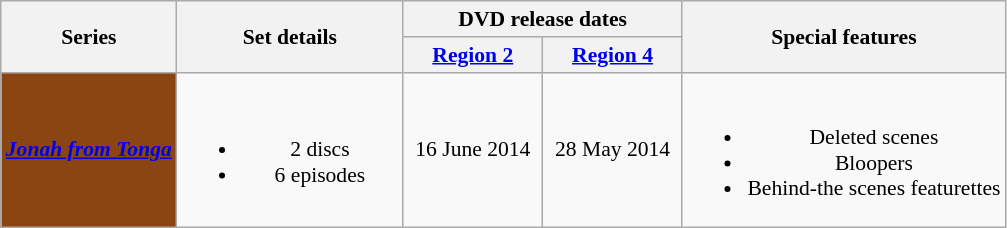<table class="wikitable plainrowheaders" style="font-size:90%; text-align: center">
<tr>
<th scope="col" rowspan="2">Series</th>
<th scope="col" rowspan="2" style="width: 10em;">Set details</th>
<th scope="col" colspan="2">DVD release dates</th>
<th scope="col" rowspan="2">Special features</th>
</tr>
<tr>
<th scope="col" style="width: 6em; font-size: 100%;"><a href='#'>Region 2</a></th>
<th scope="col" style="width: 6em; font-size: 100%;"><a href='#'>Region 4</a></th>
</tr>
<tr>
<th scope="row" style="text-align:center; background:#8B4513;"><a href='#'><span><em>Jonah from Tonga</em></span></a></th>
<td><br><ul><li>2 discs</li><li>6 episodes</li></ul></td>
<td>16 June 2014</td>
<td>28 May 2014</td>
<td><br><ul><li>Deleted scenes</li><li>Bloopers</li><li>Behind-the scenes featurettes</li></ul></td>
</tr>
</table>
